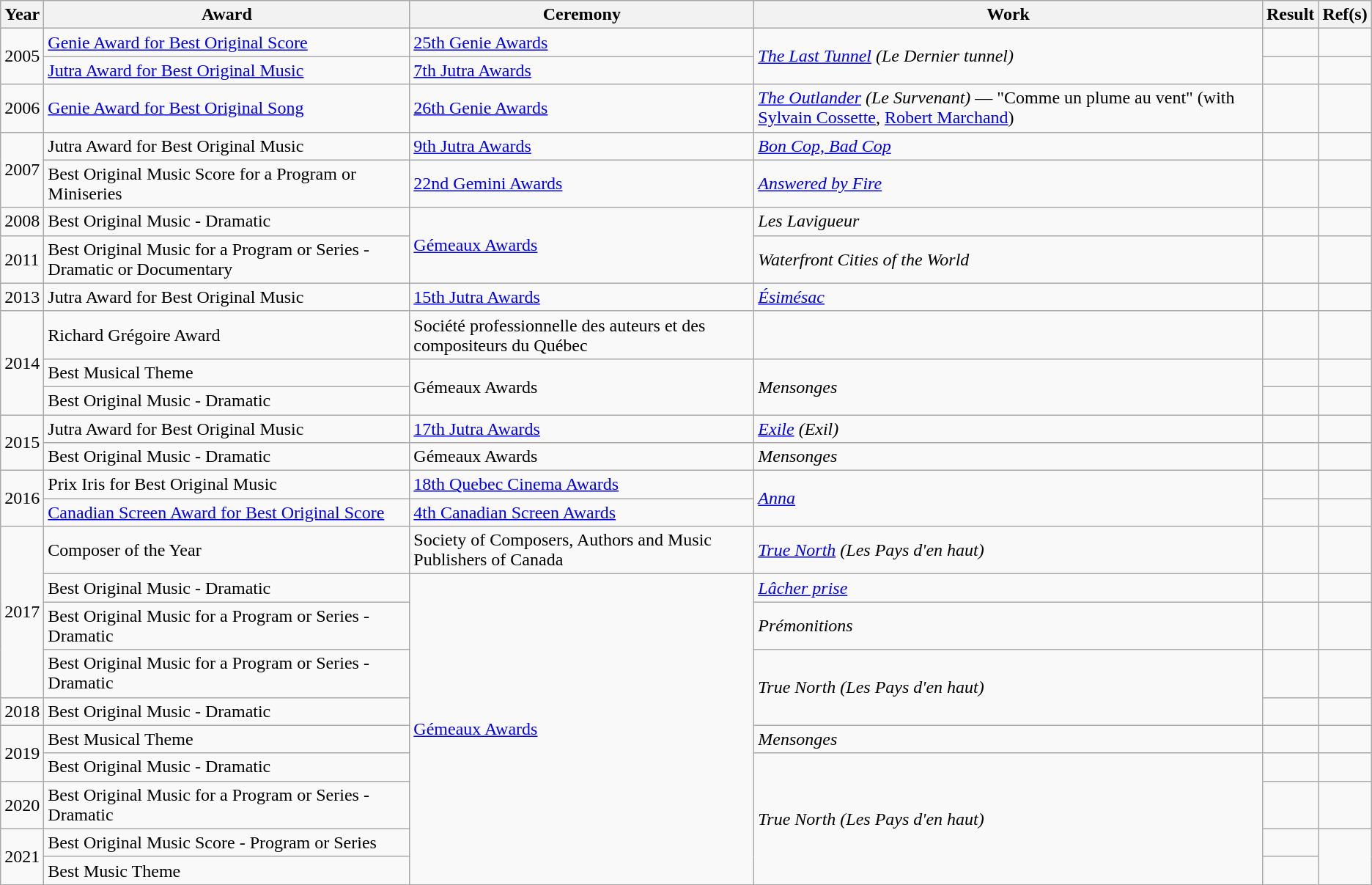<table class="wikitable plainrowheaders sortable">
<tr>
<th>Year</th>
<th>Award</th>
<th>Ceremony</th>
<th>Work</th>
<th>Result</th>
<th>Ref(s)</th>
</tr>
<tr>
<td rowspan=2>2005</td>
<td><a href='#'>Genie Award for Best Original Score</a></td>
<td><a href='#'>25th Genie Awards</a></td>
<td rowspan=2><em><a href='#'>The Last Tunnel</a> (Le Dernier tunnel)</em></td>
<td></td>
<td></td>
</tr>
<tr>
<td><a href='#'>Jutra Award for Best Original Music</a></td>
<td><a href='#'>7th Jutra Awards</a></td>
<td></td>
<td></td>
</tr>
<tr>
<td>2006</td>
<td><a href='#'>Genie Award for Best Original Song</a></td>
<td><a href='#'>26th Genie Awards</a></td>
<td><em><a href='#'>The Outlander</a> (Le Survenant)</em> — "Comme un plume au vent" (with <a href='#'>Sylvain Cossette</a>, <a href='#'>Robert Marchand</a>)</td>
<td></td>
<td></td>
</tr>
<tr>
<td rowspan=2>2007</td>
<td>Jutra Award for Best Original Music</td>
<td><a href='#'>9th Jutra Awards</a></td>
<td><em><a href='#'>Bon Cop, Bad Cop</a></em></td>
<td></td>
<td></td>
</tr>
<tr>
<td>Best Original Music Score for a Program or Miniseries</td>
<td><a href='#'>22nd Gemini Awards</a></td>
<td><em><a href='#'>Answered by Fire</a></em></td>
<td></td>
<td></td>
</tr>
<tr>
<td>2008</td>
<td>Best Original Music - Dramatic</td>
<td rowspan=2><a href='#'>Gémeaux Awards</a></td>
<td><em>Les Lavigueur</em></td>
<td></td>
<td></td>
</tr>
<tr>
<td>2011</td>
<td>Best Original Music for a Program or Series - Dramatic or Documentary</td>
<td><em>Waterfront Cities of the World</em></td>
<td></td>
<td></td>
</tr>
<tr>
<td>2013</td>
<td>Jutra Award for Best Original Music</td>
<td><a href='#'>15th Jutra Awards</a></td>
<td><em><a href='#'>Ésimésac</a></em></td>
<td></td>
<td></td>
</tr>
<tr>
<td rowspan=3>2014</td>
<td>Richard Grégoire Award</td>
<td>Société professionnelle des auteurs et des compositeurs du Québec</td>
<td></td>
<td></td>
<td></td>
</tr>
<tr>
<td>Best Musical Theme</td>
<td rowspan=2>Gémeaux Awards</td>
<td rowspan=2><em>Mensonges</em></td>
<td></td>
<td></td>
</tr>
<tr>
<td>Best Original Music - Dramatic</td>
<td></td>
<td></td>
</tr>
<tr>
<td rowspan=2>2015</td>
<td>Jutra Award for Best Original Music</td>
<td><a href='#'>17th Jutra Awards</a></td>
<td><em><a href='#'>Exile</a> (Exil)</em></td>
<td></td>
<td></td>
</tr>
<tr>
<td>Best Original Music - Dramatic</td>
<td>Gémeaux Awards</td>
<td><em>Mensonges</em></td>
<td></td>
<td></td>
</tr>
<tr>
<td rowspan=2>2016</td>
<td>Prix Iris for Best Original Music</td>
<td><a href='#'>18th Quebec Cinema Awards</a></td>
<td rowspan=2><em><a href='#'>Anna</a></em></td>
<td></td>
<td></td>
</tr>
<tr>
<td><a href='#'>Canadian Screen Award for Best Original Score</a></td>
<td><a href='#'>4th Canadian Screen Awards</a></td>
<td></td>
<td></td>
</tr>
<tr>
<td rowspan=4>2017</td>
<td>Composer of the Year</td>
<td>Society of Composers, Authors and Music Publishers of Canada</td>
<td><em><a href='#'>True North</a> (Les Pays d'en haut)</em></td>
<td></td>
<td></td>
</tr>
<tr>
<td>Best Original Music - Dramatic</td>
<td rowspan=9><a href='#'>Gémeaux Awards</a></td>
<td><em><a href='#'>Lâcher prise</a></em></td>
<td></td>
<td></td>
</tr>
<tr>
<td>Best Original Music for a Program or Series - Dramatic</td>
<td><em>Prémonitions</em></td>
<td></td>
<td></td>
</tr>
<tr>
<td>Best Original Music for a Program or Series - Dramatic</td>
<td rowspan=2><em>True North (Les Pays d'en haut)</em></td>
<td></td>
<td></td>
</tr>
<tr>
<td>2018</td>
<td>Best Original Music - Dramatic</td>
<td></td>
<td></td>
</tr>
<tr>
<td rowspan=2>2019</td>
<td>Best Musical Theme</td>
<td><em>Mensonges</em></td>
<td></td>
<td></td>
</tr>
<tr>
<td>Best Original Music - Dramatic</td>
<td rowspan=4><em>True North (Les Pays d'en haut)</em></td>
<td></td>
<td></td>
</tr>
<tr>
<td>2020</td>
<td>Best Original Music for a Program or Series - Dramatic</td>
<td></td>
<td></td>
</tr>
<tr>
<td rowspan=2>2021</td>
<td>Best Original Music Score - Program or Series</td>
<td></td>
<td rowspan=2></td>
</tr>
<tr>
<td>Best Music Theme</td>
<td></td>
</tr>
</table>
